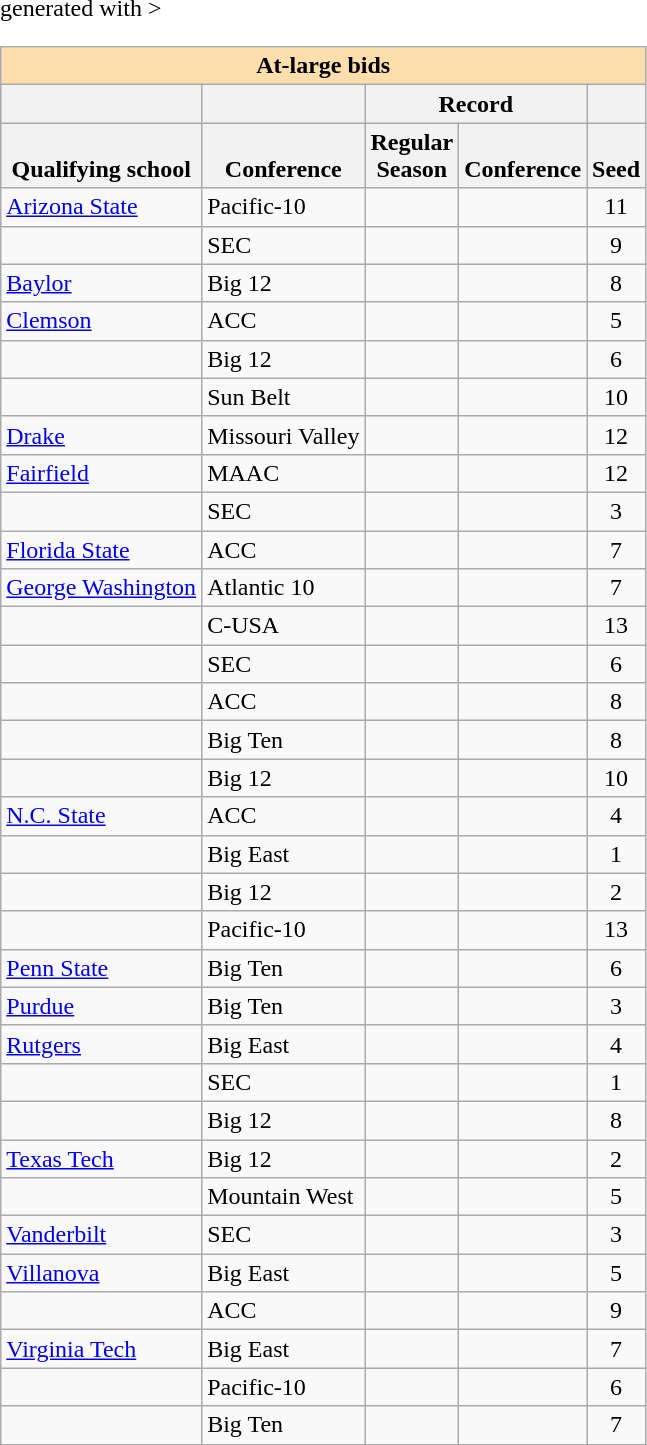<table class="wikitable sortable" <hiddentext>generated with   >
<tr>
<th style="background-color:#FFdead;font-weight:bold"   align="center" valign="bottom"  width="171" colspan="5" height="13">At-large bids</th>
</tr>
<tr>
<th height="13"    valign="bottom"> </th>
<th valign="bottom"> </th>
<th style="font-weight:bold"   colspan="2" align="center"  valign="bottom">Record</th>
<th valign="bottom"> </th>
</tr>
<tr style="font-weight:bold"   valign="bottom">
<th height="13">Qualifying school</th>
<th>Conference</th>
<th>Regular<br> Season</th>
<th>Conference</th>
<th>Seed</th>
</tr>
<tr>
<td height="13"  valign="bottom"><a href='#'>Arizona State</a></td>
<td valign="bottom">Pacific-10</td>
<td align="center"  valign="bottom"></td>
<td align="center"  valign="bottom"></td>
<td align="center"  valign="bottom">11</td>
</tr>
<tr>
<td height="13"  valign="bottom"></td>
<td valign="bottom">SEC</td>
<td align="center"  valign="bottom"></td>
<td align="center"  valign="bottom"></td>
<td align="center"  valign="bottom">9</td>
</tr>
<tr>
<td height="13"  valign="bottom"><a href='#'>Baylor</a></td>
<td valign="bottom">Big 12</td>
<td align="center"  valign="bottom"></td>
<td align="center"  valign="bottom"></td>
<td align="center"  valign="bottom">8</td>
</tr>
<tr>
<td height="13"  valign="bottom"><a href='#'>Clemson</a></td>
<td valign="bottom">ACC</td>
<td align="center"  valign="bottom"></td>
<td align="center"  valign="bottom"></td>
<td align="center"  valign="bottom">5</td>
</tr>
<tr>
<td height="13"  valign="bottom"></td>
<td valign="bottom">Big 12</td>
<td align="center"  valign="bottom"></td>
<td align="center"  valign="bottom"></td>
<td align="center"  valign="bottom">6</td>
</tr>
<tr>
<td height="13"  valign="bottom"></td>
<td valign="bottom">Sun Belt</td>
<td align="center"  valign="bottom"></td>
<td align="center"  valign="bottom"></td>
<td align="center"  valign="bottom">10</td>
</tr>
<tr>
<td height="13"  valign="bottom"><a href='#'>Drake</a></td>
<td valign="bottom">Missouri Valley</td>
<td align="center"  valign="bottom"></td>
<td align="center"  valign="bottom"></td>
<td align="center"  valign="bottom">12</td>
</tr>
<tr>
<td height="13"  valign="bottom"><a href='#'>Fairfield</a></td>
<td valign="bottom">MAAC</td>
<td align="center"  valign="bottom"></td>
<td align="center"  valign="bottom"></td>
<td align="center"  valign="bottom">12</td>
</tr>
<tr>
<td height="13"  valign="bottom"></td>
<td valign="bottom">SEC</td>
<td align="center"  valign="bottom"></td>
<td align="center"  valign="bottom"></td>
<td align="center"  valign="bottom">3</td>
</tr>
<tr>
<td height="13"  valign="bottom"><a href='#'>Florida State</a></td>
<td valign="bottom">ACC</td>
<td align="center"  valign="bottom"></td>
<td align="center"  valign="bottom"></td>
<td align="center"  valign="bottom">7</td>
</tr>
<tr>
<td height="13"  valign="bottom"><a href='#'>George Washington</a></td>
<td valign="bottom">Atlantic 10</td>
<td align="center"  valign="bottom"></td>
<td align="center"  valign="bottom"></td>
<td align="center"  valign="bottom">7</td>
</tr>
<tr>
<td height="13"  valign="bottom"></td>
<td valign="bottom">C-USA</td>
<td align="center"  valign="bottom"></td>
<td align="center"  valign="bottom"></td>
<td align="center"  valign="bottom">13</td>
</tr>
<tr>
<td height="13"  valign="bottom"></td>
<td valign="bottom">SEC</td>
<td align="center"  valign="bottom"></td>
<td align="center"  valign="bottom"></td>
<td align="center"  valign="bottom">6</td>
</tr>
<tr>
<td height="13"  valign="bottom"></td>
<td valign="bottom">ACC</td>
<td align="center"  valign="bottom"></td>
<td align="center"  valign="bottom"></td>
<td align="center"  valign="bottom">8</td>
</tr>
<tr>
<td height="13"  valign="bottom"></td>
<td valign="bottom">Big Ten</td>
<td align="center"  valign="bottom"></td>
<td align="center"  valign="bottom"></td>
<td align="center"  valign="bottom">8</td>
</tr>
<tr>
<td height="13"  valign="bottom"></td>
<td valign="bottom">Big 12</td>
<td align="center"  valign="bottom"></td>
<td align="center"  valign="bottom"></td>
<td align="center"  valign="bottom">10</td>
</tr>
<tr>
<td height="13"  valign="bottom"><a href='#'>N.C. State</a></td>
<td valign="bottom">ACC</td>
<td align="center"  valign="bottom"></td>
<td align="center"  valign="bottom"></td>
<td align="center"  valign="bottom">4</td>
</tr>
<tr>
<td height="13"  valign="bottom"></td>
<td valign="bottom">Big East</td>
<td align="center"  valign="bottom"></td>
<td align="center"  valign="bottom"></td>
<td align="center"  valign="bottom">1</td>
</tr>
<tr>
<td height="13"  valign="bottom"></td>
<td valign="bottom">Big 12</td>
<td align="center"  valign="bottom"></td>
<td align="center"  valign="bottom"></td>
<td align="center"  valign="bottom">2</td>
</tr>
<tr>
<td height="13"  valign="bottom"></td>
<td valign="bottom">Pacific-10</td>
<td align="center"  valign="bottom"></td>
<td align="center"  valign="bottom"></td>
<td align="center"  valign="bottom">13</td>
</tr>
<tr>
<td height="13"  valign="bottom"><a href='#'>Penn State</a></td>
<td valign="bottom">Big Ten</td>
<td align="center"  valign="bottom"></td>
<td align="center"  valign="bottom"></td>
<td align="center"  valign="bottom">6</td>
</tr>
<tr>
<td height="13"  valign="bottom"><a href='#'>Purdue</a></td>
<td valign="bottom">Big Ten</td>
<td align="center"  valign="bottom"></td>
<td align="center"  valign="bottom"></td>
<td align="center"  valign="bottom">3</td>
</tr>
<tr>
<td height="13"  valign="bottom"><a href='#'>Rutgers</a></td>
<td valign="bottom">Big East</td>
<td align="center"  valign="bottom"></td>
<td align="center"  valign="bottom"></td>
<td align="center"  valign="bottom">4</td>
</tr>
<tr>
<td height="13"  valign="bottom"></td>
<td valign="bottom">SEC</td>
<td align="center"  valign="bottom"></td>
<td align="center"  valign="bottom"></td>
<td align="center"  valign="bottom">1</td>
</tr>
<tr>
<td height="13"  valign="bottom"></td>
<td valign="bottom">Big 12</td>
<td align="center"  valign="bottom"></td>
<td align="center"  valign="bottom"></td>
<td align="center"  valign="bottom">8</td>
</tr>
<tr>
<td height="13"  valign="bottom"><a href='#'>Texas Tech</a></td>
<td valign="bottom">Big 12</td>
<td align="center"  valign="bottom"></td>
<td align="center"  valign="bottom"></td>
<td align="center"  valign="bottom">2</td>
</tr>
<tr>
<td height="13"  valign="bottom"></td>
<td valign="bottom">Mountain West</td>
<td align="center"  valign="bottom"></td>
<td align="center"  valign="bottom"></td>
<td align="center"  valign="bottom">5</td>
</tr>
<tr>
<td height="13"  valign="bottom"><a href='#'>Vanderbilt</a></td>
<td valign="bottom">SEC</td>
<td align="center"  valign="bottom"></td>
<td align="center"  valign="bottom"></td>
<td align="center"  valign="bottom">3</td>
</tr>
<tr>
<td height="13"  valign="bottom"><a href='#'>Villanova</a></td>
<td valign="bottom">Big East</td>
<td align="center"  valign="bottom"></td>
<td align="center"  valign="bottom"></td>
<td align="center"  valign="bottom">5</td>
</tr>
<tr>
<td height="13"  valign="bottom"></td>
<td valign="bottom">ACC</td>
<td align="center"  valign="bottom"></td>
<td align="center"  valign="bottom"></td>
<td align="center"  valign="bottom">9</td>
</tr>
<tr>
<td height="13"  valign="bottom"><a href='#'>Virginia Tech</a></td>
<td valign="bottom">Big East</td>
<td align="center"  valign="bottom"></td>
<td align="center"  valign="bottom"></td>
<td align="center"  valign="bottom">7</td>
</tr>
<tr>
<td height="13"  valign="bottom"></td>
<td valign="bottom">Pacific-10</td>
<td align="center"  valign="bottom"></td>
<td align="center"  valign="bottom"></td>
<td align="center"  valign="bottom">6</td>
</tr>
<tr>
<td height="13"  valign="bottom"></td>
<td valign="bottom">Big Ten</td>
<td align="center"  valign="bottom"></td>
<td align="center"  valign="bottom"></td>
<td align="center"  valign="bottom">7</td>
</tr>
</table>
